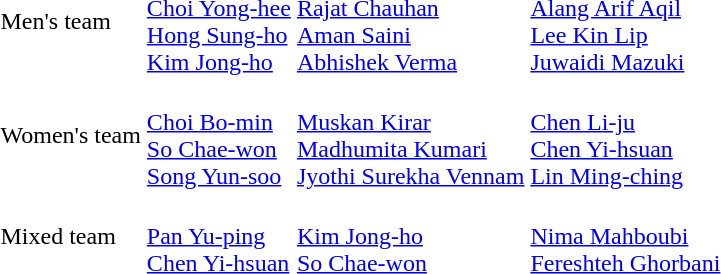<table>
<tr>
<td>Men's team<br></td>
<td><br><a href='#'>Choi Yong-hee</a><br><a href='#'>Hong Sung-ho</a><br><a href='#'>Kim Jong-ho</a></td>
<td><br><a href='#'>Rajat Chauhan</a><br><a href='#'>Aman Saini</a><br><a href='#'>Abhishek Verma</a></td>
<td><br><a href='#'>Alang Arif Aqil</a><br><a href='#'>Lee Kin Lip</a><br><a href='#'>Juwaidi Mazuki</a></td>
</tr>
<tr>
<td>Women's team<br></td>
<td><br><a href='#'>Choi Bo-min</a><br><a href='#'>So Chae-won</a><br><a href='#'>Song Yun-soo</a></td>
<td><br><a href='#'>Muskan Kirar</a><br><a href='#'>Madhumita Kumari</a><br><a href='#'>Jyothi Surekha Vennam</a></td>
<td><br><a href='#'>Chen Li-ju</a><br><a href='#'>Chen Yi-hsuan</a><br><a href='#'>Lin Ming-ching</a></td>
</tr>
<tr>
<td>Mixed team<br></td>
<td><br><a href='#'>Pan Yu-ping</a><br><a href='#'>Chen Yi-hsuan</a></td>
<td><br><a href='#'>Kim Jong-ho</a><br><a href='#'>So Chae-won</a></td>
<td><br><a href='#'>Nima Mahboubi</a><br><a href='#'>Fereshteh Ghorbani</a></td>
</tr>
</table>
